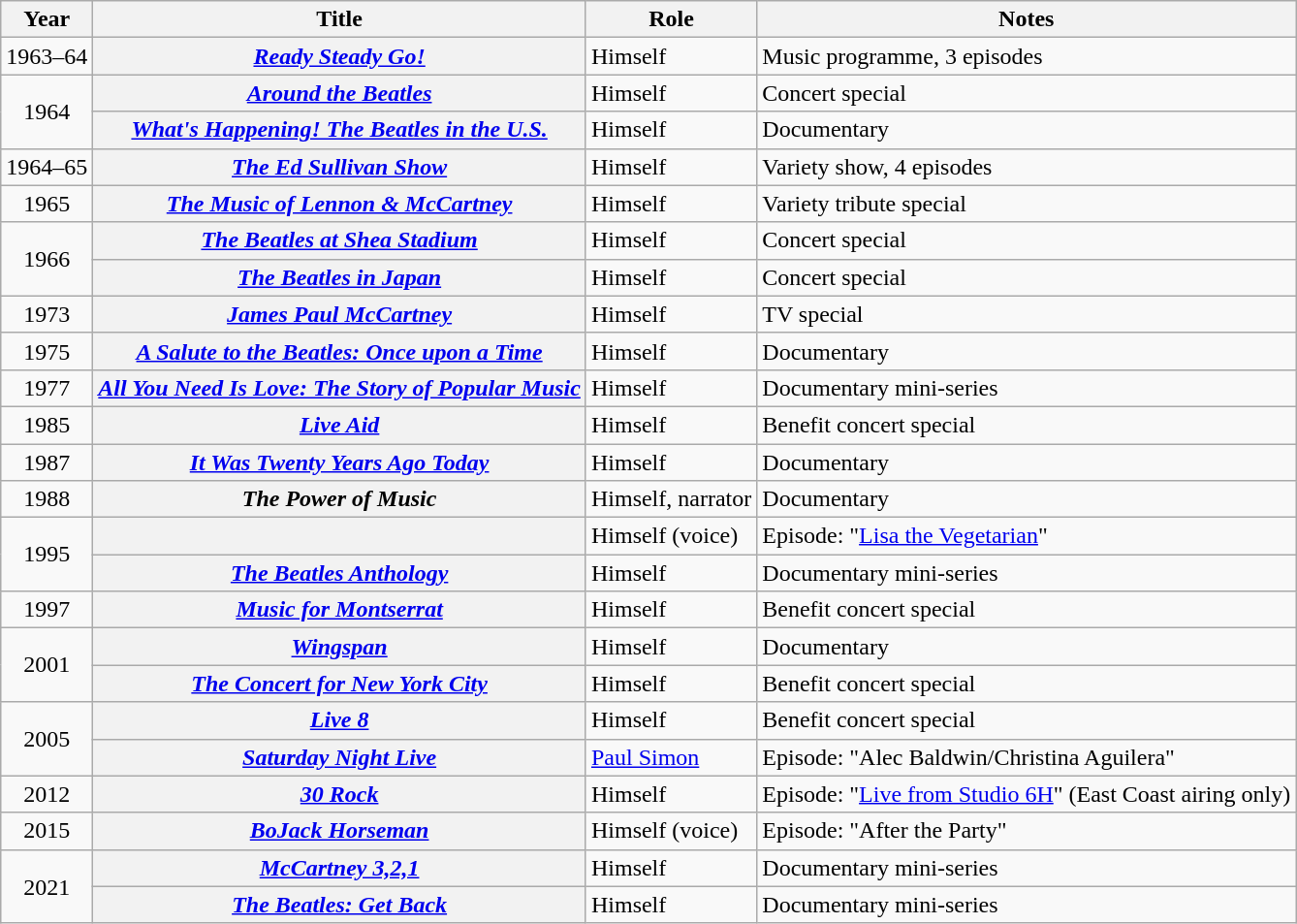<table class="wikitable sortable plainrowheaders">
<tr>
<th scope="col">Year</th>
<th scope="col">Title</th>
<th scope="col">Role</th>
<th scope="col" class="unsortable">Notes</th>
</tr>
<tr>
<td style="text-align:center;">1963–64</td>
<th scope="row"><em><a href='#'>Ready Steady Go!</a></em></th>
<td>Himself</td>
<td>Music programme, 3 episodes</td>
</tr>
<tr>
<td rowspan="2" style="text-align:center;">1964</td>
<th scope="row"><em><a href='#'>Around the Beatles</a></em></th>
<td>Himself</td>
<td>Concert special</td>
</tr>
<tr>
<th scope="row"><em><a href='#'>What's Happening! The Beatles in the U.S.</a></em></th>
<td>Himself</td>
<td>Documentary</td>
</tr>
<tr>
<td style="text-align:center;">1964–65</td>
<th scope="row"><em><a href='#'>The Ed Sullivan Show</a></em></th>
<td>Himself</td>
<td>Variety show, 4 episodes</td>
</tr>
<tr>
<td style="text-align:center;">1965</td>
<th scope="row"><em><a href='#'>The Music of Lennon & McCartney</a></em></th>
<td>Himself</td>
<td>Variety tribute special</td>
</tr>
<tr>
<td rowspan="2" style="text-align:center;">1966</td>
<th scope="row"><em><a href='#'>The Beatles at Shea Stadium</a></em></th>
<td>Himself</td>
<td>Concert special</td>
</tr>
<tr>
<th scope="row"><em><a href='#'>The Beatles in Japan</a></em></th>
<td>Himself</td>
<td>Concert special</td>
</tr>
<tr>
<td style="text-align:center;">1973</td>
<th scope="row"><em><a href='#'>James Paul McCartney</a></em></th>
<td>Himself</td>
<td>TV special</td>
</tr>
<tr>
<td style="text-align:center;">1975</td>
<th scope="row"><em><a href='#'>A Salute to the Beatles: Once upon a Time</a></em></th>
<td>Himself</td>
<td>Documentary</td>
</tr>
<tr>
<td style="text-align:center;">1977</td>
<th scope="row"><em><a href='#'>All You Need Is Love: The Story of Popular Music</a></em></th>
<td>Himself</td>
<td>Documentary mini-series</td>
</tr>
<tr>
<td style="text-align:center;">1985</td>
<th scope="row"><em><a href='#'>Live Aid</a></em></th>
<td>Himself</td>
<td>Benefit concert special</td>
</tr>
<tr>
<td style="text-align:center;">1987</td>
<th scope="row"><em><a href='#'>It Was Twenty Years Ago Today</a></em></th>
<td>Himself</td>
<td>Documentary</td>
</tr>
<tr>
<td style="text-align:center;">1988</td>
<th scope="row"><em>The Power of Music</em></th>
<td>Himself, narrator</td>
<td>Documentary</td>
</tr>
<tr>
<td rowspan="2" style="text-align:center;">1995</td>
<th scope="row"><em></em></th>
<td>Himself (voice)</td>
<td>Episode: "<a href='#'>Lisa the Vegetarian</a>"</td>
</tr>
<tr>
<th scope="row"><em><a href='#'>The Beatles Anthology</a></em></th>
<td>Himself</td>
<td>Documentary mini-series</td>
</tr>
<tr>
<td style="text-align:center;">1997</td>
<th scope="row"><em><a href='#'>Music for Montserrat</a></em></th>
<td>Himself</td>
<td>Benefit concert special</td>
</tr>
<tr>
<td rowspan="2" style="text-align:center;">2001</td>
<th scope="row"><em><a href='#'>Wingspan</a></em></th>
<td>Himself</td>
<td>Documentary</td>
</tr>
<tr>
<th scope="row"><em><a href='#'>The Concert for New York City</a></em></th>
<td>Himself</td>
<td>Benefit concert special</td>
</tr>
<tr>
<td rowspan="2" style="text-align:center;">2005</td>
<th scope="row"><em><a href='#'>Live 8</a></em></th>
<td>Himself</td>
<td>Benefit concert special</td>
</tr>
<tr>
<th scope="row"><em><a href='#'>Saturday Night Live</a></em></th>
<td><a href='#'>Paul Simon</a></td>
<td>Episode: "Alec Baldwin/Christina Aguilera"</td>
</tr>
<tr>
<td style="text-align:center;">2012</td>
<th scope="row"><em><a href='#'>30 Rock</a></em></th>
<td>Himself</td>
<td>Episode: "<a href='#'>Live from Studio 6H</a>" (East Coast airing only)</td>
</tr>
<tr>
<td style="text-align:center;">2015</td>
<th scope="row"><em><a href='#'>BoJack Horseman</a></em></th>
<td>Himself (voice)</td>
<td>Episode: "After the Party"</td>
</tr>
<tr>
<td rowspan="2" style="text-align:center;">2021</td>
<th scope="row"><em><a href='#'>McCartney 3,2,1</a></em></th>
<td>Himself</td>
<td>Documentary mini-series</td>
</tr>
<tr>
<th scope="row"><em><a href='#'>The Beatles: Get Back</a></em></th>
<td>Himself</td>
<td>Documentary mini-series</td>
</tr>
</table>
